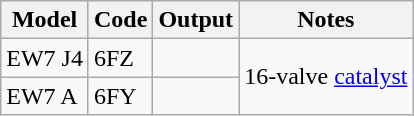<table class="wikitable">
<tr>
<th>Model</th>
<th>Code</th>
<th>Output</th>
<th>Notes</th>
</tr>
<tr>
<td>EW7 J4</td>
<td>6FZ</td>
<td></td>
<td rowspan=2>16-valve <a href='#'>catalyst</a></td>
</tr>
<tr>
<td>EW7 A</td>
<td>6FY</td>
<td></td>
</tr>
</table>
